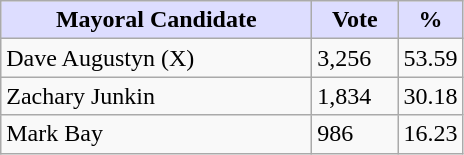<table class="wikitable">
<tr>
<th style="background:#ddf; width:200px;">Mayoral Candidate </th>
<th style="background:#ddf; width:50px;">Vote</th>
<th style="background:#ddf; width:30px;">%</th>
</tr>
<tr>
<td>Dave Augustyn (X)</td>
<td>3,256</td>
<td>53.59</td>
</tr>
<tr>
<td>Zachary Junkin</td>
<td>1,834</td>
<td>30.18</td>
</tr>
<tr>
<td>Mark Bay</td>
<td>986</td>
<td>16.23</td>
</tr>
</table>
